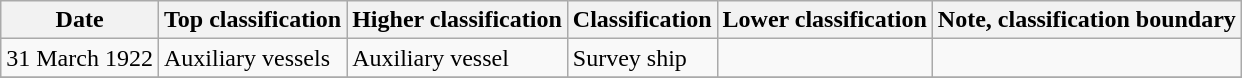<table class="wikitable">
<tr>
<th>Date</th>
<th>Top classification</th>
<th>Higher classification</th>
<th>Classification</th>
<th>Lower classification</th>
<th>Note, classification boundary</th>
</tr>
<tr>
<td>31 March 1922</td>
<td>Auxiliary vessels</td>
<td>Auxiliary vessel</td>
<td>Survey ship</td>
<td></td>
<td></td>
</tr>
<tr>
</tr>
</table>
